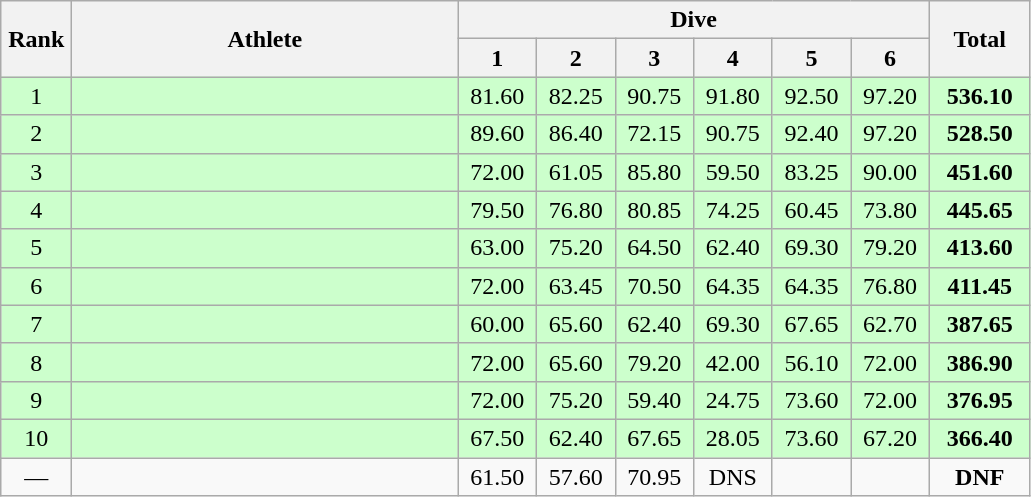<table class=wikitable style="text-align:center">
<tr>
<th rowspan="2" width=40>Rank</th>
<th rowspan="2" width=250>Athlete</th>
<th colspan="6">Dive</th>
<th rowspan="2" width=60>Total</th>
</tr>
<tr>
<th width=45>1</th>
<th width=45>2</th>
<th width=45>3</th>
<th width=45>4</th>
<th width=45>5</th>
<th width=45>6</th>
</tr>
<tr bgcolor="ccffcc">
<td>1</td>
<td align=left></td>
<td>81.60</td>
<td>82.25</td>
<td>90.75</td>
<td>91.80</td>
<td>92.50</td>
<td>97.20</td>
<td><strong>536.10</strong></td>
</tr>
<tr bgcolor="ccffcc">
<td>2</td>
<td align=left></td>
<td>89.60</td>
<td>86.40</td>
<td>72.15</td>
<td>90.75</td>
<td>92.40</td>
<td>97.20</td>
<td><strong>528.50</strong></td>
</tr>
<tr bgcolor="ccffcc">
<td>3</td>
<td align=left></td>
<td>72.00</td>
<td>61.05</td>
<td>85.80</td>
<td>59.50</td>
<td>83.25</td>
<td>90.00</td>
<td><strong>451.60</strong></td>
</tr>
<tr bgcolor="ccffcc">
<td>4</td>
<td align=left></td>
<td>79.50</td>
<td>76.80</td>
<td>80.85</td>
<td>74.25</td>
<td>60.45</td>
<td>73.80</td>
<td><strong>445.65</strong></td>
</tr>
<tr bgcolor="ccffcc">
<td>5</td>
<td align=left></td>
<td>63.00</td>
<td>75.20</td>
<td>64.50</td>
<td>62.40</td>
<td>69.30</td>
<td>79.20</td>
<td><strong>413.60</strong></td>
</tr>
<tr bgcolor="ccffcc">
<td>6</td>
<td align=left></td>
<td>72.00</td>
<td>63.45</td>
<td>70.50</td>
<td>64.35</td>
<td>64.35</td>
<td>76.80</td>
<td><strong>411.45</strong></td>
</tr>
<tr bgcolor="ccffcc">
<td>7</td>
<td align=left></td>
<td>60.00</td>
<td>65.60</td>
<td>62.40</td>
<td>69.30</td>
<td>67.65</td>
<td>62.70</td>
<td><strong>387.65</strong></td>
</tr>
<tr bgcolor="ccffcc">
<td>8</td>
<td align=left></td>
<td>72.00</td>
<td>65.60</td>
<td>79.20</td>
<td>42.00</td>
<td>56.10</td>
<td>72.00</td>
<td><strong>386.90</strong></td>
</tr>
<tr bgcolor="ccffcc">
<td>9</td>
<td align=left></td>
<td>72.00</td>
<td>75.20</td>
<td>59.40</td>
<td>24.75</td>
<td>73.60</td>
<td>72.00</td>
<td><strong>376.95</strong></td>
</tr>
<tr bgcolor="ccffcc">
<td>10</td>
<td align=left></td>
<td>67.50</td>
<td>62.40</td>
<td>67.65</td>
<td>28.05</td>
<td>73.60</td>
<td>67.20</td>
<td><strong>366.40</strong></td>
</tr>
<tr>
<td>—</td>
<td align=left></td>
<td>61.50</td>
<td>57.60</td>
<td>70.95</td>
<td>DNS</td>
<td></td>
<td></td>
<td><strong>DNF</strong></td>
</tr>
</table>
